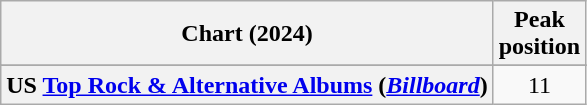<table class="wikitable sortable plainrowheaders" style="text-align:center">
<tr>
<th scope="col">Chart (2024)</th>
<th scope="col">Peak<br>position</th>
</tr>
<tr>
</tr>
<tr>
</tr>
<tr>
</tr>
<tr>
</tr>
<tr>
</tr>
<tr>
</tr>
<tr>
</tr>
<tr>
<th scope="row">US <a href='#'>Top Rock & Alternative Albums</a> (<em><a href='#'>Billboard</a></em>)</th>
<td>11</td>
</tr>
</table>
